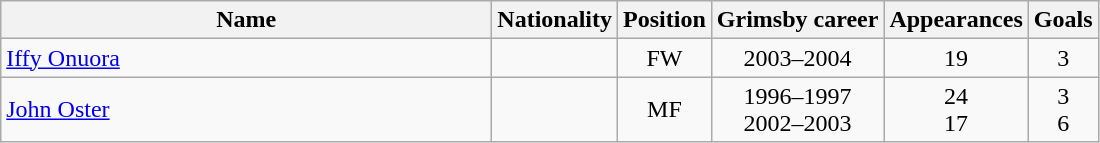<table class="wikitable" style="text-align: center;">
<tr>
<th style="width:20em">Name</th>
<th>Nationality</th>
<th>Position</th>
<th>Grimsby career</th>
<th>Appearances</th>
<th>Goals</th>
</tr>
<tr>
<td align="left"><a href='#'>Iffy Onuora</a></td>
<td></td>
<td>FW</td>
<td>2003–2004</td>
<td>19</td>
<td>3</td>
</tr>
<tr>
<td align="left"><a href='#'>John Oster</a></td>
<td></td>
<td>MF</td>
<td>1996–1997 <br>2002–2003</td>
<td>24<br>17</td>
<td>3<br>6</td>
</tr>
</table>
